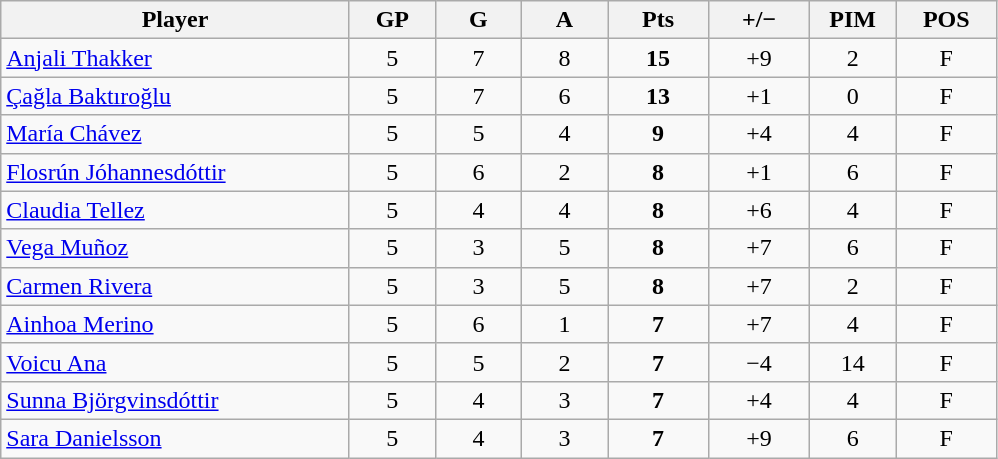<table class="wikitable sortable" style="text-align:center;">
<tr>
<th style="width:225px;">Player</th>
<th style="width:50px;">GP</th>
<th style="width:50px;">G</th>
<th style="width:50px;">A</th>
<th style="width:60px;">Pts</th>
<th style="width:60px;">+/−</th>
<th style="width:50px;">PIM</th>
<th style="width:60px;">POS</th>
</tr>
<tr>
<td style="text-align:left;"> <a href='#'>Anjali Thakker</a></td>
<td>5</td>
<td>7</td>
<td>8</td>
<td><strong>15</strong></td>
<td>+9</td>
<td>2</td>
<td>F</td>
</tr>
<tr>
<td style="text-align:left;"> <a href='#'>Çağla Baktıroğlu</a></td>
<td>5</td>
<td>7</td>
<td>6</td>
<td><strong>13</strong></td>
<td>+1</td>
<td>0</td>
<td>F</td>
</tr>
<tr>
<td style="text-align:left;"> <a href='#'>María Chávez</a></td>
<td>5</td>
<td>5</td>
<td>4</td>
<td><strong>9</strong></td>
<td>+4</td>
<td>4</td>
<td>F</td>
</tr>
<tr>
<td style="text-align:left;"> <a href='#'>Flosrún Jóhannesdóttir</a></td>
<td>5</td>
<td>6</td>
<td>2</td>
<td><strong>8</strong></td>
<td>+1</td>
<td>6</td>
<td>F</td>
</tr>
<tr>
<td style="text-align:left;"> <a href='#'>Claudia Tellez</a></td>
<td>5</td>
<td>4</td>
<td>4</td>
<td><strong>8</strong></td>
<td>+6</td>
<td>4</td>
<td>F</td>
</tr>
<tr>
<td style="text-align:left;"> <a href='#'>Vega Muñoz</a></td>
<td>5</td>
<td>3</td>
<td>5</td>
<td><strong>8</strong></td>
<td>+7</td>
<td>6</td>
<td>F</td>
</tr>
<tr>
<td style="text-align:left;"> <a href='#'>Carmen Rivera</a></td>
<td>5</td>
<td>3</td>
<td>5</td>
<td><strong>8</strong></td>
<td>+7</td>
<td>2</td>
<td>F</td>
</tr>
<tr>
<td style="text-align:left;"> <a href='#'>Ainhoa Merino</a></td>
<td>5</td>
<td>6</td>
<td>1</td>
<td><strong>7</strong></td>
<td>+7</td>
<td>4</td>
<td>F</td>
</tr>
<tr>
<td style="text-align:left;"> <a href='#'>Voicu Ana</a></td>
<td>5</td>
<td>5</td>
<td>2</td>
<td><strong>7</strong></td>
<td>−4</td>
<td>14</td>
<td>F</td>
</tr>
<tr>
<td style="text-align:left;"> <a href='#'>Sunna Björgvinsdóttir</a></td>
<td>5</td>
<td>4</td>
<td>3</td>
<td><strong>7</strong></td>
<td>+4</td>
<td>4</td>
<td>F</td>
</tr>
<tr>
<td style="text-align:left;"> <a href='#'>Sara Danielsson</a></td>
<td>5</td>
<td>4</td>
<td>3</td>
<td><strong>7</strong></td>
<td>+9</td>
<td>6</td>
<td>F</td>
</tr>
</table>
